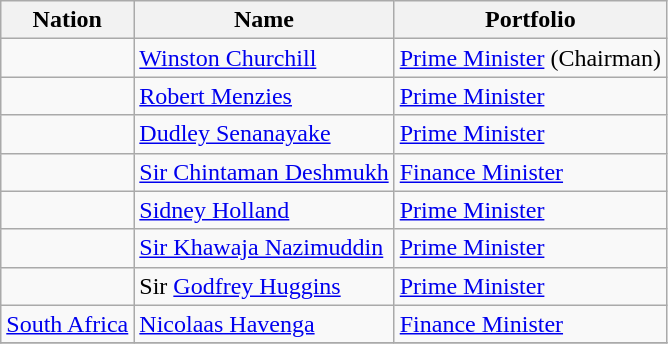<table class="wikitable">
<tr>
<th>Nation</th>
<th>Name</th>
<th>Portfolio</th>
</tr>
<tr>
<td></td>
<td><a href='#'>Winston Churchill</a></td>
<td><a href='#'>Prime Minister</a> (Chairman)</td>
</tr>
<tr>
<td></td>
<td><a href='#'>Robert Menzies</a></td>
<td><a href='#'>Prime Minister</a></td>
</tr>
<tr>
<td></td>
<td><a href='#'>Dudley Senanayake</a></td>
<td><a href='#'>Prime Minister</a></td>
</tr>
<tr>
<td></td>
<td><a href='#'>Sir Chintaman Deshmukh</a></td>
<td><a href='#'>Finance Minister</a></td>
</tr>
<tr>
<td></td>
<td><a href='#'>Sidney Holland</a></td>
<td><a href='#'>Prime Minister</a></td>
</tr>
<tr>
<td></td>
<td><a href='#'>Sir Khawaja Nazimuddin</a></td>
<td><a href='#'>Prime Minister</a></td>
</tr>
<tr>
<td></td>
<td>Sir <a href='#'>Godfrey Huggins</a></td>
<td><a href='#'>Prime Minister</a></td>
</tr>
<tr>
<td> <a href='#'>South Africa</a></td>
<td><a href='#'>Nicolaas Havenga</a></td>
<td><a href='#'>Finance Minister</a></td>
</tr>
<tr>
</tr>
</table>
